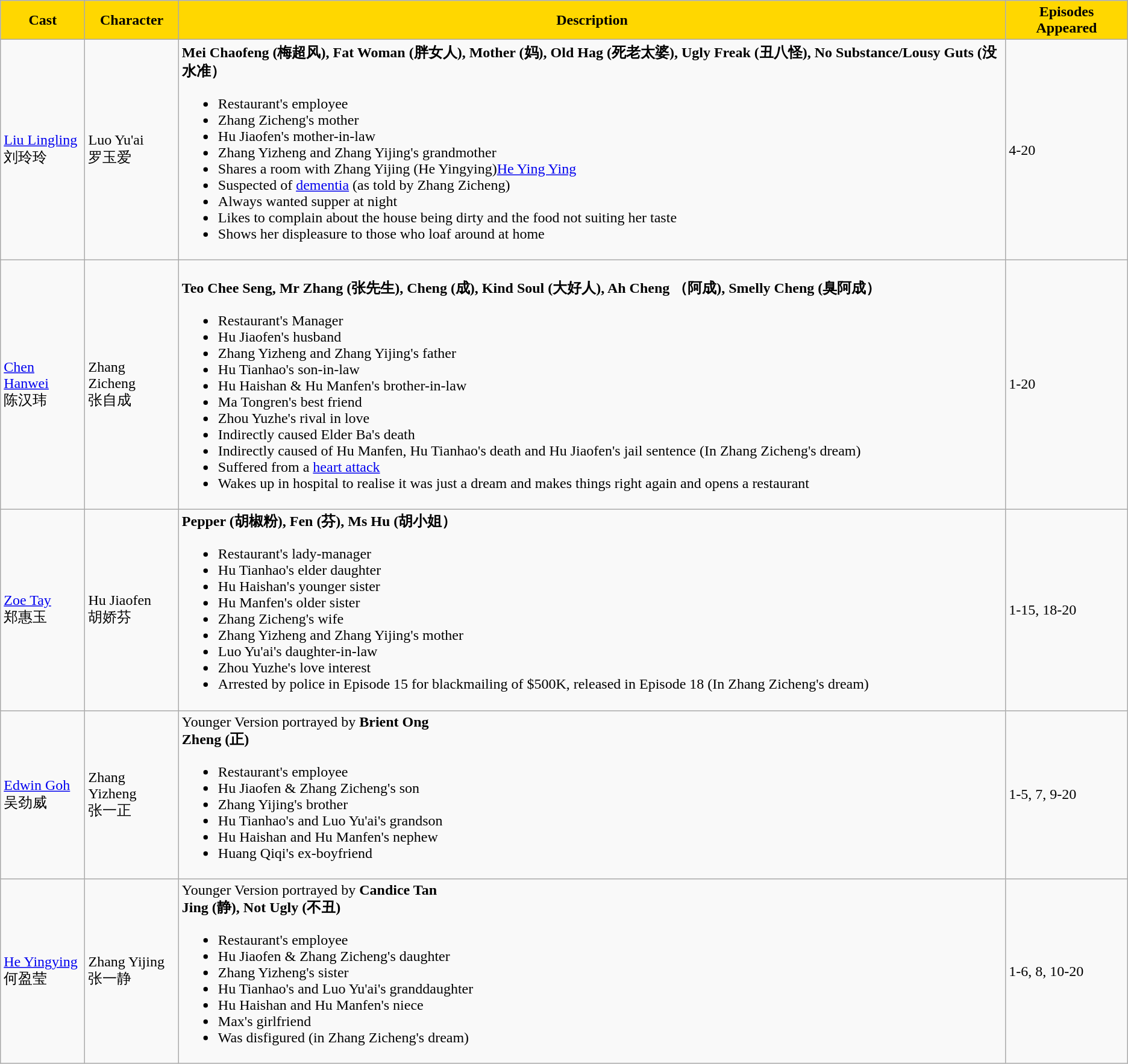<table class="wikitable">
<tr>
<th style="background:#FFD700">Cast</th>
<th style="background:#FFD700">Character</th>
<th style="background:#FFD700">Description</th>
<th style="background:#FFD700">Episodes Appeared</th>
</tr>
<tr>
<td><a href='#'>Liu Lingling</a> <br> 刘玲玲</td>
<td>Luo Yu'ai <br> 罗玉爱</td>
<td><strong>Mei Chaofeng (梅超风), Fat Woman (胖女人), Mother (妈), Old Hag (死老太婆), Ugly Freak (丑八怪), No Substance/Lousy Guts (没水准）</strong><br><ul><li>Restaurant's employee</li><li>Zhang Zicheng's mother</li><li>Hu Jiaofen's mother-in-law</li><li>Zhang Yizheng and Zhang Yijing's grandmother</li><li>Shares a room with Zhang Yijing (He Yingying)<a href='#'>He Ying Ying</a></li><li>Suspected of <a href='#'>dementia</a> (as told by Zhang Zicheng)</li><li>Always wanted supper at night</li><li>Likes to complain about the house being dirty and the food not suiting her taste</li><li>Shows her displeasure to those who loaf around at home</li></ul></td>
<td>4-20</td>
</tr>
<tr>
<td><a href='#'>Chen Hanwei</a> <br> 陈汉玮</td>
<td>Zhang Zicheng <br> 张自成</td>
<td><br><strong>Teo Chee Seng, Mr Zhang (张先生), Cheng (成), Kind Soul (大好人), Ah Cheng （阿成), Smelly Cheng (臭阿成）</strong><ul><li>Restaurant's Manager</li><li>Hu Jiaofen's husband</li><li>Zhang Yizheng and Zhang Yijing's father</li><li>Hu Tianhao's son-in-law</li><li>Hu Haishan & Hu Manfen's brother-in-law</li><li>Ma Tongren's best friend</li><li>Zhou Yuzhe's rival in love</li><li>Indirectly caused Elder Ba's death</li><li>Indirectly caused of Hu Manfen, Hu Tianhao's death and Hu Jiaofen's jail sentence (In Zhang Zicheng's dream)</li><li>Suffered from a <a href='#'>heart attack</a></li><li>Wakes up in hospital to realise it was just a dream and makes things right again and opens a restaurant</li></ul></td>
<td>1-20</td>
</tr>
<tr>
<td><a href='#'>Zoe Tay</a> <br> 郑惠玉</td>
<td>Hu Jiaofen <br> 胡娇芬</td>
<td><strong>Pepper (胡椒粉), Fen (芬), Ms Hu (胡小姐）</strong><br><ul><li>Restaurant's lady-manager</li><li>Hu Tianhao's elder daughter</li><li>Hu Haishan's younger sister</li><li>Hu Manfen's older sister</li><li>Zhang Zicheng's wife</li><li>Zhang Yizheng and Zhang Yijing's mother</li><li>Luo Yu'ai's daughter-in-law</li><li>Zhou Yuzhe's love interest</li><li>Arrested by police in Episode 15 for blackmailing of $500K, released in Episode 18 (In Zhang Zicheng's dream)</li></ul></td>
<td>1-15, 18-20</td>
</tr>
<tr>
<td><a href='#'>Edwin Goh</a> <br> 吴劲威</td>
<td>Zhang Yizheng <br> 张一正</td>
<td>Younger Version portrayed by <strong>Brient Ong</strong><br><strong>Zheng (正)</strong><ul><li>Restaurant's employee</li><li>Hu Jiaofen & Zhang Zicheng's son</li><li>Zhang Yijing's brother</li><li>Hu Tianhao's and Luo Yu'ai's grandson</li><li>Hu Haishan and Hu Manfen's nephew</li><li>Huang Qiqi's ex-boyfriend</li></ul></td>
<td>1-5, 7, 9-20</td>
</tr>
<tr>
<td><a href='#'>He Yingying</a> <br> 何盈莹</td>
<td>Zhang Yijing <br> 张一静</td>
<td>Younger Version portrayed by <strong>Candice Tan</strong> <br> <strong>Jing (静), Not Ugly (不丑)</strong><br><ul><li>Restaurant's employee</li><li>Hu Jiaofen & Zhang Zicheng's daughter</li><li>Zhang Yizheng's sister</li><li>Hu Tianhao's and Luo Yu'ai's granddaughter</li><li>Hu Haishan and Hu Manfen's niece</li><li>Max's girlfriend</li><li>Was disfigured (in Zhang Zicheng's dream)</li></ul></td>
<td>1-6, 8, 10-20</td>
</tr>
</table>
